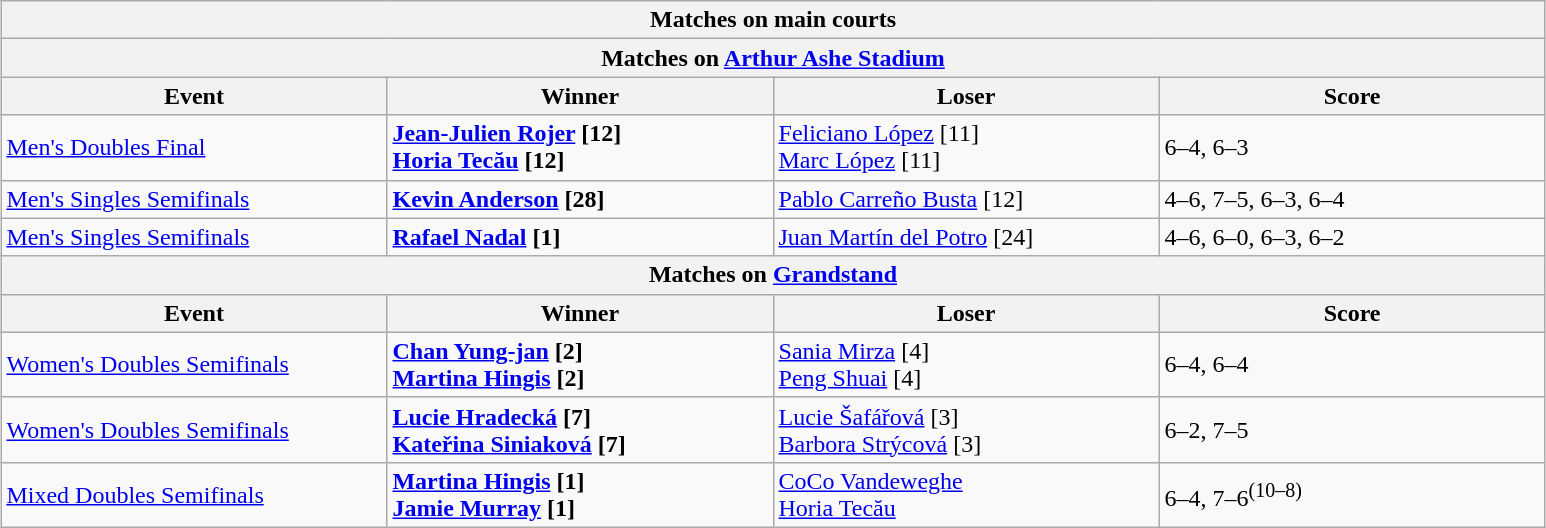<table class="wikitable" style="margin:auto;">
<tr>
<th colspan="4" style="white-space:nowrap;">Matches on main courts</th>
</tr>
<tr>
<th colspan="5">Matches on <a href='#'>Arthur Ashe Stadium</a></th>
</tr>
<tr>
<th width=250>Event</th>
<th width=250>Winner</th>
<th width=250>Loser</th>
<th width=250>Score</th>
</tr>
<tr>
<td><a href='#'>Men's Doubles Final</a></td>
<td><strong> <a href='#'>Jean-Julien Rojer</a> [12] <br>  <a href='#'>Horia Tecău</a> [12]</strong></td>
<td> <a href='#'>Feliciano López</a> [11] <br>  <a href='#'>Marc López</a> [11]</td>
<td>6–4, 6–3</td>
</tr>
<tr>
<td><a href='#'>Men's Singles Semifinals</a></td>
<td><strong> <a href='#'>Kevin Anderson</a> [28]</strong></td>
<td> <a href='#'>Pablo Carreño Busta</a> [12]</td>
<td>4–6, 7–5, 6–3, 6–4</td>
</tr>
<tr>
<td><a href='#'>Men's Singles Semifinals</a></td>
<td><strong>  <a href='#'>Rafael Nadal</a> [1]</strong></td>
<td> <a href='#'>Juan Martín del Potro</a> [24]</td>
<td>4–6, 6–0, 6–3, 6–2</td>
</tr>
<tr>
<th colspan="4">Matches on <a href='#'>Grandstand</a></th>
</tr>
<tr>
<th width=250>Event</th>
<th width=250>Winner</th>
<th width=250>Loser</th>
<th width=250>Score</th>
</tr>
<tr>
<td><a href='#'>Women's Doubles Semifinals</a></td>
<td><strong> <a href='#'>Chan Yung-jan</a> [2] <br>  <a href='#'>Martina Hingis</a> [2]</strong></td>
<td> <a href='#'>Sania Mirza</a> [4] <br>  <a href='#'>Peng Shuai</a> [4]</td>
<td>6–4, 6–4</td>
</tr>
<tr>
<td><a href='#'>Women's Doubles Semifinals</a></td>
<td><strong> <a href='#'>Lucie Hradecká</a> [7] <br>  <a href='#'>Kateřina Siniaková</a> [7]</strong></td>
<td> <a href='#'>Lucie Šafářová</a> [3] <br>  <a href='#'>Barbora Strýcová</a> [3]</td>
<td>6–2, 7–5</td>
</tr>
<tr>
<td><a href='#'>Mixed Doubles Semifinals</a></td>
<td><strong> <a href='#'>Martina Hingis</a> [1] <br>  <a href='#'>Jamie Murray</a> [1]</strong></td>
<td> <a href='#'>CoCo Vandeweghe</a> <br>  <a href='#'>Horia Tecău</a></td>
<td>6–4, 7–6<sup>(10–8)</sup></td>
</tr>
</table>
